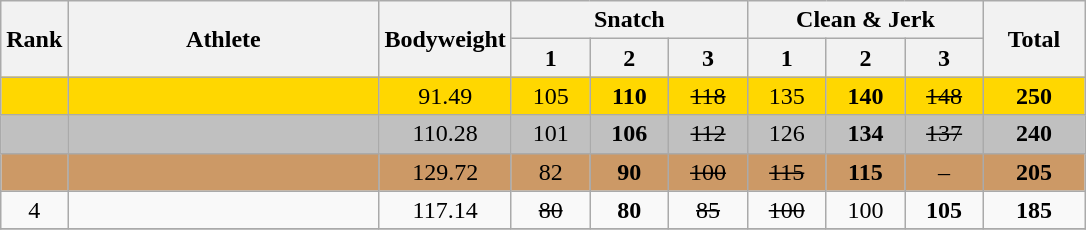<table class="wikitable" style="text-align:center">
<tr>
<th rowspan=2>Rank</th>
<th width=200 rowspan=2>Athlete</th>
<th width=80 rowspan=2>Bodyweight</th>
<th width=150 colspan=3>Snatch</th>
<th width=150 colspan=3>Clean & Jerk</th>
<th width=60 rowspan=2>Total</th>
</tr>
<tr>
<th>1</th>
<th>2</th>
<th>3</th>
<th>1</th>
<th>2</th>
<th>3</th>
</tr>
<tr bgcolor=gold>
<td></td>
<td align=left></td>
<td>91.49</td>
<td>105</td>
<td><strong>110</strong></td>
<td><s>118</s></td>
<td>135</td>
<td><strong>140</strong></td>
<td><s>148</s></td>
<td><strong>250</strong></td>
</tr>
<tr bgcolor=silver>
<td></td>
<td align=left></td>
<td>110.28</td>
<td>101</td>
<td><strong>106</strong></td>
<td><s>112</s></td>
<td>126</td>
<td><strong>134</strong></td>
<td><s>137</s></td>
<td><strong>240</strong></td>
</tr>
<tr bgcolor=cc9966>
<td></td>
<td align=left></td>
<td>129.72</td>
<td>82</td>
<td><strong>90</strong></td>
<td><s>100</s></td>
<td><s>115</s></td>
<td><strong>115</strong></td>
<td>–</td>
<td><strong>205</strong></td>
</tr>
<tr>
<td>4</td>
<td align=left></td>
<td>117.14</td>
<td><s>80</s></td>
<td><strong>80</strong></td>
<td><s>85</s></td>
<td><s>100</s></td>
<td>100</td>
<td><strong>105</strong></td>
<td><strong>185</strong></td>
</tr>
<tr>
</tr>
</table>
